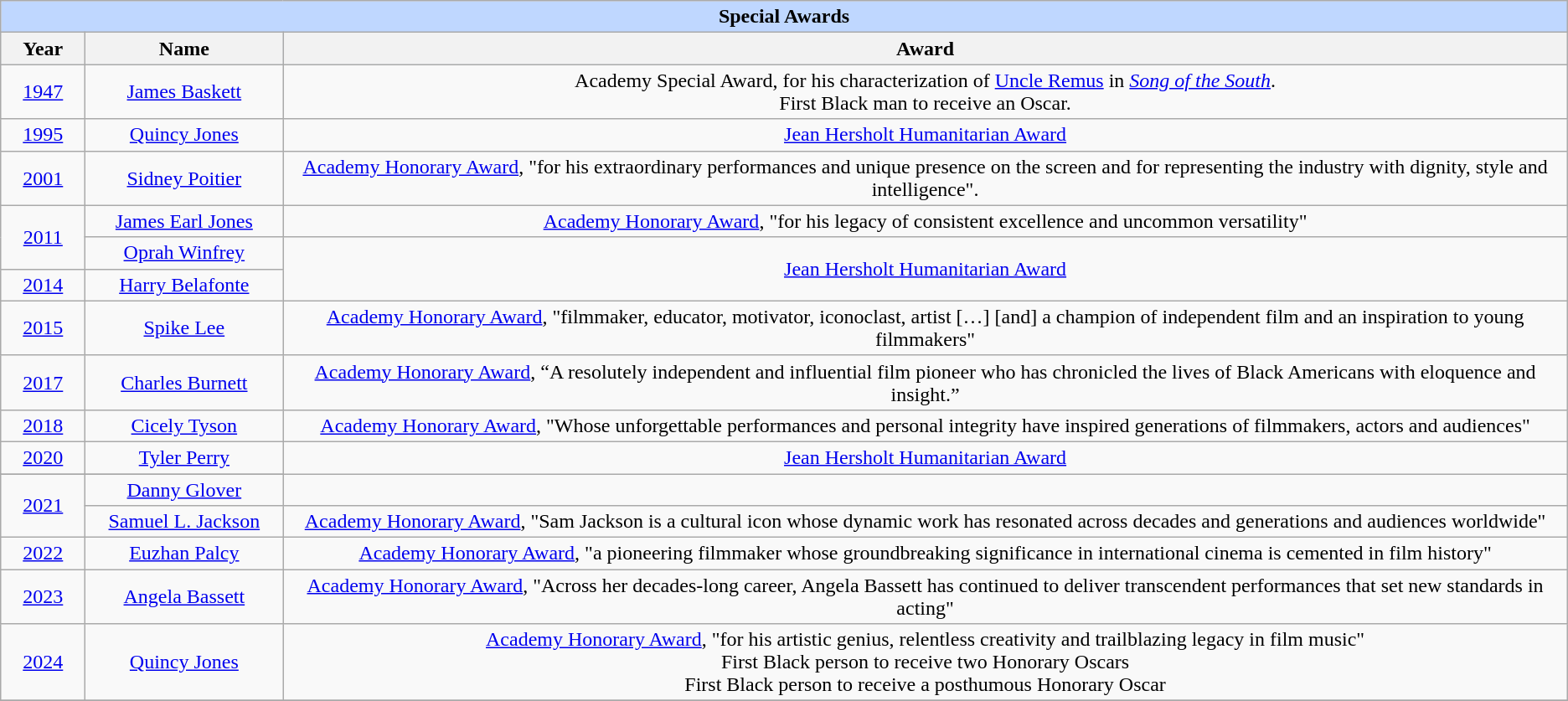<table class="wikitable" style="text-align: center">
<tr style="background:#bfd7ff;">
<td colspan="3" style="text-align:center;"><strong>Special Awards</strong></td>
</tr>
<tr style="background:#ebf5ff;">
<th style="width:060px;">Year</th>
<th style="width:150px;">Name</th>
<th>Award</th>
</tr>
<tr>
<td><a href='#'>1947</a></td>
<td><a href='#'>James Baskett</a></td>
<td>Academy Special Award, for his characterization of <a href='#'>Uncle Remus</a> in <em><a href='#'>Song of the South</a></em>.<br>First Black man to receive an Oscar.</td>
</tr>
<tr>
<td><a href='#'>1995</a></td>
<td><a href='#'>Quincy Jones</a></td>
<td><a href='#'>Jean Hersholt Humanitarian Award</a></td>
</tr>
<tr>
<td><a href='#'>2001</a></td>
<td><a href='#'>Sidney Poitier</a></td>
<td><a href='#'>Academy Honorary Award</a>, "for his extraordinary performances and unique presence on the screen and for representing the industry with dignity, style and intelligence".</td>
</tr>
<tr>
<td rowspan=2><a href='#'>2011</a></td>
<td><a href='#'>James Earl Jones</a></td>
<td><a href='#'>Academy Honorary Award</a>, "for his legacy of consistent excellence and uncommon versatility"</td>
</tr>
<tr>
<td><a href='#'>Oprah Winfrey</a></td>
<td rowspan="2"><a href='#'>Jean Hersholt Humanitarian Award</a></td>
</tr>
<tr>
<td><a href='#'>2014</a></td>
<td><a href='#'>Harry Belafonte</a></td>
</tr>
<tr>
<td><a href='#'>2015</a></td>
<td><a href='#'>Spike Lee</a></td>
<td><a href='#'>Academy Honorary Award</a>, "filmmaker, educator, motivator, iconoclast, artist […] [and] a champion of independent film and an inspiration to young filmmakers"</td>
</tr>
<tr>
<td><a href='#'>2017</a></td>
<td><a href='#'>Charles Burnett</a></td>
<td><a href='#'>Academy Honorary Award</a>, “A resolutely independent and influential film pioneer who has chronicled the lives of Black Americans with eloquence and insight.”</td>
</tr>
<tr>
<td><a href='#'>2018</a></td>
<td><a href='#'>Cicely Tyson</a></td>
<td><a href='#'>Academy Honorary Award</a>, "Whose unforgettable performances and personal integrity have inspired generations of filmmakers, actors and audiences"</td>
</tr>
<tr>
<td><a href='#'>2020</a></td>
<td><a href='#'>Tyler Perry</a></td>
<td rowspan="2"><a href='#'>Jean Hersholt Humanitarian Award</a></td>
</tr>
<tr>
</tr>
<tr>
<td rowspan="2"><a href='#'>2021</a></td>
<td><a href='#'>Danny Glover</a></td>
</tr>
<tr>
<td><a href='#'>Samuel L. Jackson</a></td>
<td><a href='#'>Academy Honorary Award</a>, "Sam Jackson is a cultural icon whose dynamic work has resonated across decades and generations and audiences worldwide"</td>
</tr>
<tr>
<td><a href='#'>2022</a></td>
<td><a href='#'>Euzhan Palcy</a></td>
<td><a href='#'>Academy Honorary Award</a>, "a pioneering filmmaker whose groundbreaking significance in international cinema is cemented in film history"</td>
</tr>
<tr>
<td><a href='#'>2023</a></td>
<td><a href='#'>Angela Bassett</a></td>
<td><a href='#'>Academy Honorary Award</a>, "Across her decades-long career, Angela Bassett has continued to deliver transcendent performances that set new standards in acting"</td>
</tr>
<tr>
<td><a href='#'>2024</a></td>
<td><a href='#'>Quincy Jones</a></td>
<td><a href='#'>Academy Honorary Award</a>, "for his artistic genius, relentless creativity and trailblazing legacy in film music"<br>First Black person to receive two Honorary Oscars<br>First Black person to receive a posthumous Honorary Oscar</td>
</tr>
<tr>
</tr>
</table>
